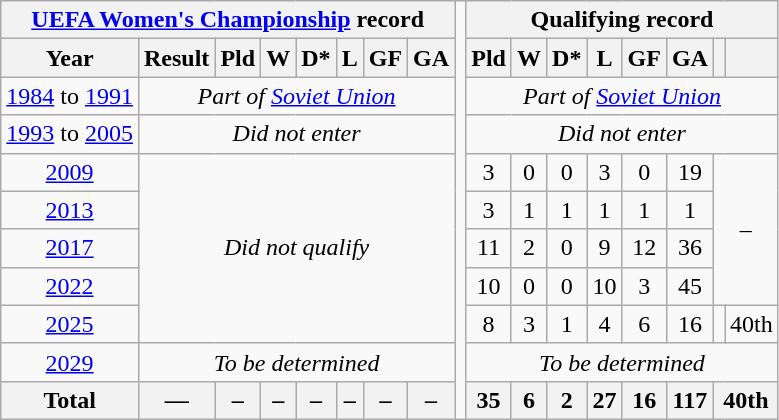<table class="wikitable" style="text-align: center;">
<tr>
<th colspan=8><a href='#'>UEFA Women's Championship</a> record</th>
<td rowspan=100></td>
<th colspan=8>Qualifying record</th>
</tr>
<tr>
<th>Year</th>
<th>Result</th>
<th>Pld</th>
<th>W</th>
<th>D*</th>
<th>L</th>
<th>GF</th>
<th>GA<br></th>
<th>Pld</th>
<th>W</th>
<th>D*</th>
<th>L</th>
<th>GF</th>
<th>GA</th>
<th></th>
<th></th>
</tr>
<tr>
<td><a href='#'>1984</a> to  <a href='#'>1991</a></td>
<td colspan=7><em>Part of  <a href='#'>Soviet Union</a></em></td>
<td colspan=8><em>Part of  <a href='#'>Soviet Union</a></em></td>
</tr>
<tr>
<td> <a href='#'>1993</a> to  <a href='#'>2005</a></td>
<td colspan=7><em>Did not enter</em></td>
<td colspan=8><em>Did not enter</em></td>
</tr>
<tr>
<td> <a href='#'>2009</a></td>
<td colspan=7 rowspan=5><em>Did not qualify</em></td>
<td>3</td>
<td>0</td>
<td>0</td>
<td>3</td>
<td>0</td>
<td>19</td>
<td colspan=2 rowspan=4>–</td>
</tr>
<tr>
<td> <a href='#'>2013</a></td>
<td>3</td>
<td>1</td>
<td>1</td>
<td>1</td>
<td>1</td>
<td>1</td>
</tr>
<tr>
<td> <a href='#'>2017</a></td>
<td>11</td>
<td>2</td>
<td>0</td>
<td>9</td>
<td>12</td>
<td>36</td>
</tr>
<tr>
<td> <a href='#'>2022</a></td>
<td>10</td>
<td>0</td>
<td>0</td>
<td>10</td>
<td>3</td>
<td>45</td>
</tr>
<tr>
<td> <a href='#'>2025</a></td>
<td>8</td>
<td>3</td>
<td>1</td>
<td>4</td>
<td>6</td>
<td>16</td>
<td></td>
<td>40th</td>
</tr>
<tr>
<td><a href='#'>2029</a></td>
<td colspan=7><em>To be determined</em></td>
<td colspan=8><em>To be determined</em></td>
</tr>
<tr>
<th>Total</th>
<th>—</th>
<th>–</th>
<th>–</th>
<th>–</th>
<th>–</th>
<th>–</th>
<th>–</th>
<th>35</th>
<th>6</th>
<th>2</th>
<th>27</th>
<th>16</th>
<th>117</th>
<th colspan=2>40th</th>
</tr>
</table>
